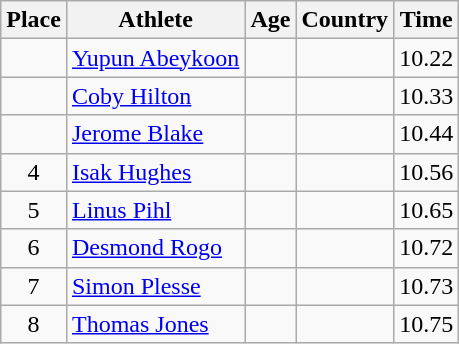<table class="wikitable mw-datatable sortable">
<tr>
<th>Place</th>
<th>Athlete</th>
<th>Age</th>
<th>Country</th>
<th>Time</th>
</tr>
<tr>
<td align=center></td>
<td><a href='#'>Yupun Abeykoon</a></td>
<td></td>
<td></td>
<td>10.22</td>
</tr>
<tr>
<td align=center></td>
<td><a href='#'>Coby Hilton</a></td>
<td></td>
<td></td>
<td>10.33</td>
</tr>
<tr>
<td align=center></td>
<td><a href='#'>Jerome Blake</a></td>
<td></td>
<td></td>
<td>10.44</td>
</tr>
<tr>
<td align=center>4</td>
<td><a href='#'>Isak Hughes</a></td>
<td></td>
<td></td>
<td>10.56</td>
</tr>
<tr>
<td align=center>5</td>
<td><a href='#'>Linus Pihl</a></td>
<td></td>
<td></td>
<td>10.65</td>
</tr>
<tr>
<td align=center>6</td>
<td><a href='#'>Desmond Rogo</a></td>
<td></td>
<td></td>
<td>10.72</td>
</tr>
<tr>
<td align=center>7</td>
<td><a href='#'>Simon Plesse</a></td>
<td></td>
<td></td>
<td>10.73</td>
</tr>
<tr>
<td align=center>8</td>
<td><a href='#'>Thomas Jones</a></td>
<td></td>
<td></td>
<td>10.75</td>
</tr>
</table>
